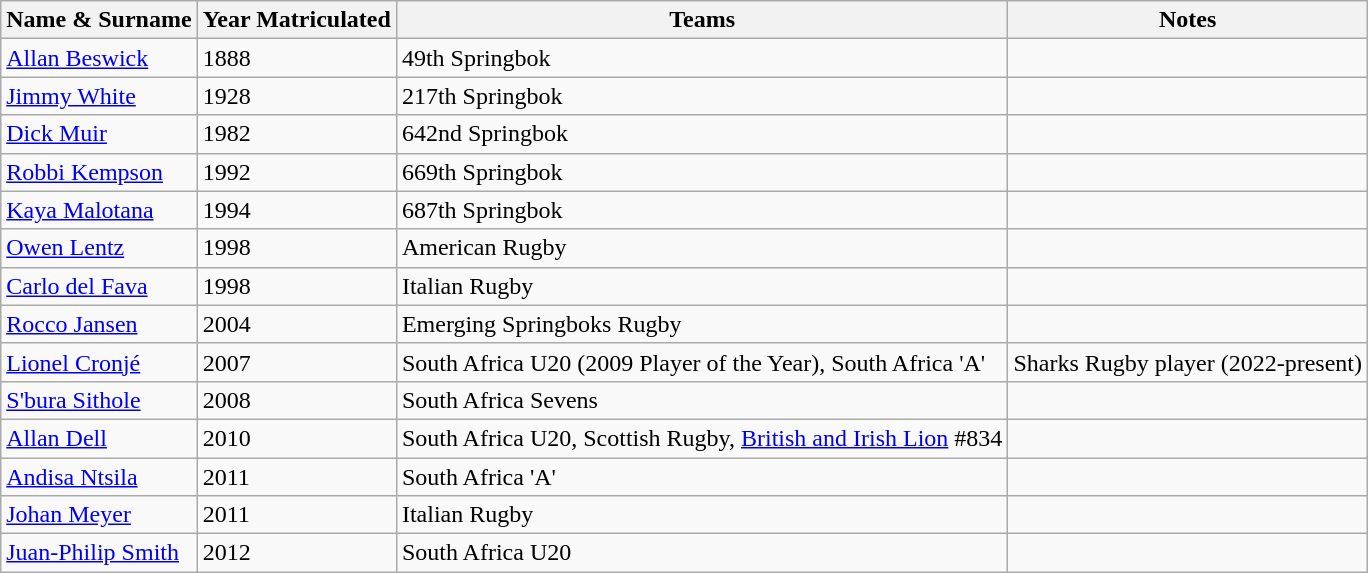<table class="wikitable sortable plainrowheaders">
<tr>
<th scope="col">Name & Surname</th>
<th scope="col">Year Matriculated</th>
<th scope="col">Teams</th>
<th scope="col">Notes</th>
</tr>
<tr>
<td><a href='#'>Allan Beswick</a></td>
<td>1888</td>
<td>49th Springbok</td>
<td></td>
</tr>
<tr>
<td><a href='#'>Jimmy White</a></td>
<td>1928</td>
<td>217th Springbok</td>
<td></td>
</tr>
<tr>
<td><a href='#'>Dick Muir</a></td>
<td>1982</td>
<td>642nd Springbok</td>
<td></td>
</tr>
<tr>
<td><a href='#'>Robbi Kempson</a></td>
<td>1992</td>
<td>669th Springbok</td>
<td></td>
</tr>
<tr>
<td><a href='#'>Kaya Malotana</a></td>
<td>1994</td>
<td>687th Springbok</td>
<td></td>
</tr>
<tr>
<td><a href='#'>Owen Lentz</a></td>
<td>1998</td>
<td>American Rugby</td>
<td></td>
</tr>
<tr>
<td><a href='#'>Carlo del Fava</a></td>
<td>1998</td>
<td>Italian Rugby</td>
<td></td>
</tr>
<tr>
<td><a href='#'>Rocco Jansen</a></td>
<td>2004</td>
<td>Emerging Springboks Rugby</td>
<td></td>
</tr>
<tr>
<td><a href='#'>Lionel Cronjé</a></td>
<td>2007</td>
<td>South Africa U20 (2009 Player of the Year), South Africa 'A'</td>
<td>Sharks Rugby player (2022-present)</td>
</tr>
<tr>
<td><a href='#'>S'bura Sithole</a></td>
<td>2008</td>
<td>South Africa Sevens</td>
<td></td>
</tr>
<tr>
<td><a href='#'>Allan Dell</a></td>
<td>2010</td>
<td>South Africa U20, Scottish Rugby, <a href='#'>British and Irish Lion</a> #834</td>
<td></td>
</tr>
<tr>
<td><a href='#'>Andisa Ntsila</a></td>
<td>2011</td>
<td>South Africa 'A'</td>
<td></td>
</tr>
<tr>
<td><a href='#'>Johan Meyer</a></td>
<td>2011</td>
<td>Italian Rugby</td>
<td></td>
</tr>
<tr>
<td><a href='#'>Juan-Philip Smith</a></td>
<td>2012</td>
<td>South Africa U20</td>
<td></td>
</tr>
</table>
